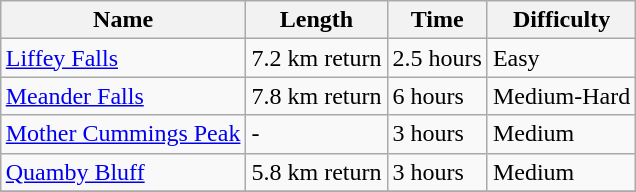<table class="wikitable" style="margin: 1em auto 1em auto">
<tr>
<th>Name</th>
<th>Length</th>
<th>Time</th>
<th>Difficulty</th>
</tr>
<tr>
<td><a href='#'>Liffey Falls</a></td>
<td>7.2 km return</td>
<td>2.5 hours</td>
<td>Easy</td>
</tr>
<tr>
<td><a href='#'>Meander Falls</a></td>
<td>7.8 km return</td>
<td>6 hours</td>
<td>Medium-Hard</td>
</tr>
<tr>
<td><a href='#'>Mother Cummings Peak</a></td>
<td>-</td>
<td>3 hours</td>
<td>Medium</td>
</tr>
<tr>
<td><a href='#'>Quamby Bluff</a></td>
<td>5.8 km return</td>
<td>3 hours</td>
<td>Medium</td>
</tr>
<tr>
</tr>
</table>
